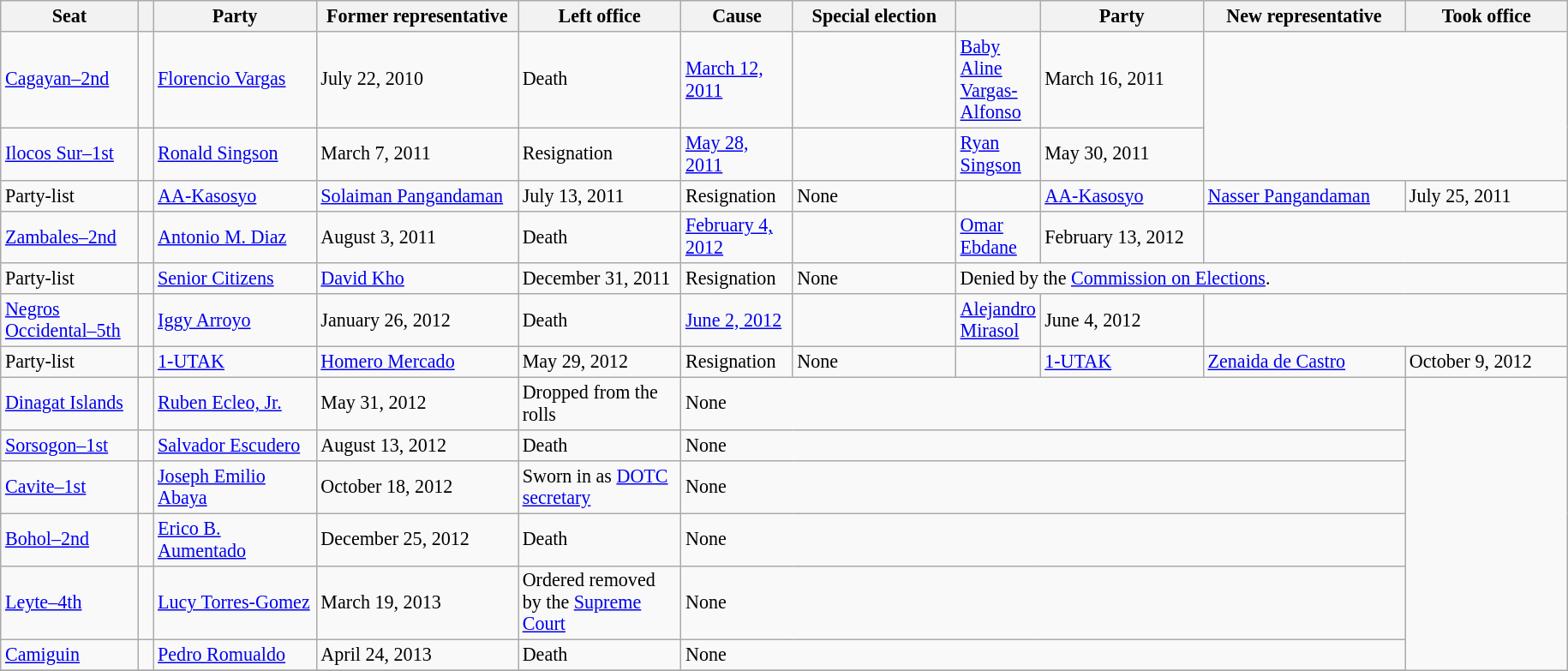<table class=wikitable style="font-size:92%;">
<tr>
<th width=100px>Seat</th>
<th width=5px></th>
<th width=120px>Party</th>
<th width=150px>Former representative</th>
<th width=120px>Left office</th>
<th width=80px>Cause</th>
<th width=120px>Special election</th>
<th width=5px></th>
<th width=120px>Party</th>
<th width=150px>New representative</th>
<th width=120px>Took office</th>
</tr>
<tr>
<td><a href='#'>Cagayan–2nd</a></td>
<td></td>
<td><a href='#'>Florencio Vargas</a></td>
<td>July 22, 2010</td>
<td>Death</td>
<td><a href='#'>March 12, 2011</a></td>
<td></td>
<td><a href='#'>Baby Aline Vargas-Alfonso</a></td>
<td>March 16, 2011</td>
</tr>
<tr>
<td><a href='#'>Ilocos Sur–1st</a></td>
<td></td>
<td><a href='#'>Ronald Singson</a></td>
<td>March 7, 2011</td>
<td>Resignation</td>
<td><a href='#'>May 28, 2011</a></td>
<td></td>
<td><a href='#'>Ryan Singson</a></td>
<td>May 30, 2011</td>
</tr>
<tr>
<td>Party-list</td>
<td></td>
<td><a href='#'>AA-Kasosyo</a></td>
<td><a href='#'>Solaiman Pangandaman</a></td>
<td>July 13, 2011</td>
<td>Resignation</td>
<td>None</td>
<td></td>
<td><a href='#'>AA-Kasosyo</a></td>
<td><a href='#'>Nasser Pangandaman</a></td>
<td>July 25, 2011</td>
</tr>
<tr>
<td><a href='#'>Zambales–2nd</a></td>
<td></td>
<td><a href='#'>Antonio M. Diaz</a></td>
<td>August 3, 2011</td>
<td>Death</td>
<td><a href='#'>February 4, 2012</a></td>
<td></td>
<td><a href='#'>Omar Ebdane</a></td>
<td>February 13, 2012</td>
</tr>
<tr>
<td>Party-list</td>
<td></td>
<td><a href='#'>Senior Citizens</a></td>
<td><a href='#'>David Kho</a></td>
<td>December 31, 2011</td>
<td>Resignation</td>
<td>None</td>
<td colspan=4>Denied by the <a href='#'>Commission on Elections</a>.</td>
</tr>
<tr>
<td><a href='#'>Negros Occidental–5th</a></td>
<td></td>
<td><a href='#'>Iggy Arroyo</a></td>
<td>January 26, 2012</td>
<td>Death</td>
<td><a href='#'>June 2, 2012</a></td>
<td></td>
<td><a href='#'>Alejandro Mirasol</a></td>
<td>June 4, 2012</td>
</tr>
<tr>
<td>Party-list</td>
<td></td>
<td><a href='#'>1-UTAK</a></td>
<td><a href='#'>Homero Mercado</a></td>
<td>May 29, 2012</td>
<td>Resignation</td>
<td>None</td>
<td></td>
<td><a href='#'>1-UTAK</a></td>
<td><a href='#'>Zenaida de Castro</a></td>
<td>October 9, 2012</td>
</tr>
<tr>
<td><a href='#'>Dinagat Islands</a></td>
<td></td>
<td><a href='#'>Ruben Ecleo, Jr.</a></td>
<td>May 31, 2012</td>
<td>Dropped from the rolls</td>
<td colspan=5>None</td>
</tr>
<tr>
<td><a href='#'>Sorsogon–1st</a></td>
<td></td>
<td><a href='#'>Salvador Escudero</a></td>
<td>August 13, 2012</td>
<td>Death</td>
<td colspan=5>None</td>
</tr>
<tr>
<td><a href='#'>Cavite–1st</a></td>
<td></td>
<td><a href='#'>Joseph Emilio Abaya</a></td>
<td>October 18, 2012</td>
<td>Sworn in as <a href='#'>DOTC secretary</a></td>
<td colspan=5>None</td>
</tr>
<tr>
<td><a href='#'>Bohol–2nd</a></td>
<td></td>
<td><a href='#'>Erico B. Aumentado</a></td>
<td>December 25, 2012</td>
<td>Death</td>
<td colspan=5>None</td>
</tr>
<tr>
<td><a href='#'>Leyte–4th</a></td>
<td></td>
<td><a href='#'>Lucy Torres-Gomez</a></td>
<td>March 19, 2013</td>
<td>Ordered removed by the <a href='#'>Supreme Court</a></td>
<td colspan=5>None</td>
</tr>
<tr>
<td><a href='#'>Camiguin</a></td>
<td></td>
<td><a href='#'>Pedro Romualdo</a></td>
<td>April 24, 2013</td>
<td>Death</td>
<td colspan=5>None</td>
</tr>
<tr>
</tr>
</table>
